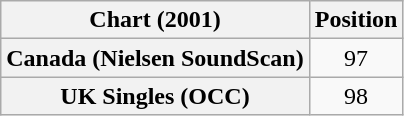<table class="wikitable plainrowheaders" style="text-align:center">
<tr>
<th scope="col">Chart (2001)</th>
<th scope="col">Position</th>
</tr>
<tr>
<th scope="row">Canada (Nielsen SoundScan)</th>
<td>97</td>
</tr>
<tr>
<th scope="row">UK Singles (OCC)</th>
<td>98</td>
</tr>
</table>
